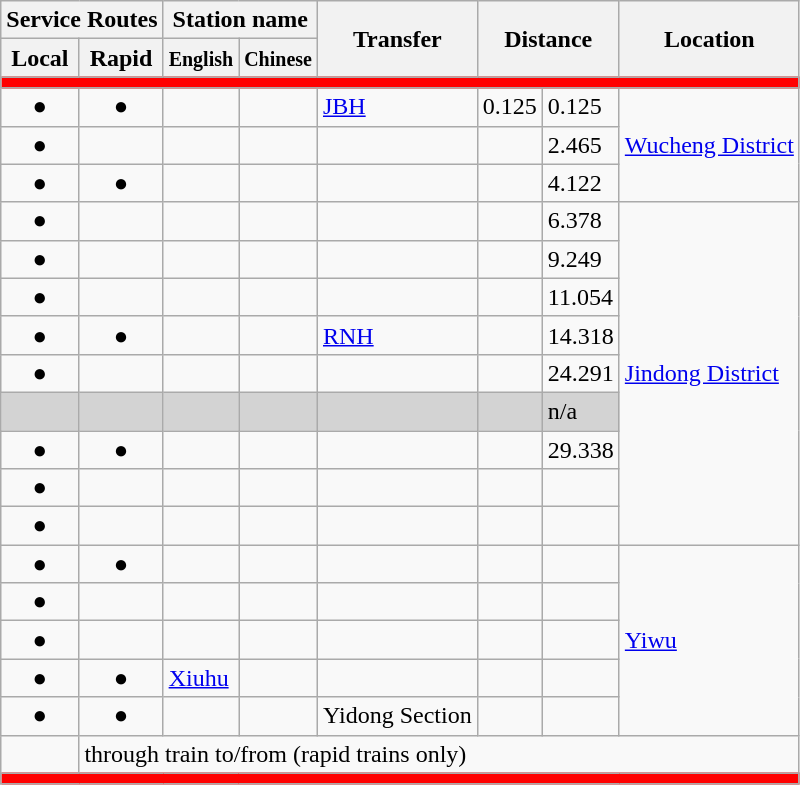<table class="wikitable">
<tr>
<th colspan="2">Service Routes</th>
<th colspan="2">Station name</th>
<th rowspan=2>Transfer</th>
<th colspan="2" rowspan="2">Distance<br></th>
<th rowspan=2>Location</th>
</tr>
<tr>
<th>Local</th>
<th>Rapid</th>
<th><small>English</small></th>
<th><small>Chinese</small></th>
</tr>
<tr style = "background:#FF0000; height: 2pt">
<td colspan="8"></td>
</tr>
<tr>
<td align="center">●</td>
<td align="center">●</td>
<td></td>
<td></td>
<td> <a href='#'>JBH</a></td>
<td>0.125</td>
<td>0.125</td>
<td rowspan="3"><a href='#'>Wucheng District</a></td>
</tr>
<tr>
<td align="center">●</td>
<td align="center"></td>
<td></td>
<td></td>
<td></td>
<td></td>
<td>2.465</td>
</tr>
<tr>
<td align="center">●</td>
<td align="center">●</td>
<td></td>
<td></td>
<td></td>
<td></td>
<td>4.122</td>
</tr>
<tr>
<td align="center">●</td>
<td align="center"></td>
<td></td>
<td></td>
<td></td>
<td></td>
<td>6.378</td>
<td rowspan="9"><a href='#'>Jindong District</a></td>
</tr>
<tr>
<td align="center">●</td>
<td align="center"></td>
<td></td>
<td></td>
<td></td>
<td></td>
<td>9.249</td>
</tr>
<tr>
<td align="center">●</td>
<td align="center"></td>
<td></td>
<td></td>
<td></td>
<td></td>
<td>11.054</td>
</tr>
<tr>
<td align="center">●</td>
<td align="center">●</td>
<td></td>
<td></td>
<td> <a href='#'>RNH</a></td>
<td></td>
<td>14.318</td>
</tr>
<tr>
<td align="center">●</td>
<td align="center"></td>
<td></td>
<td></td>
<td></td>
<td></td>
<td>24.291</td>
</tr>
<tr bgcolor="lightgrey">
<td align="center"></td>
<td align="center"></td>
<td><em></em></td>
<td></td>
<td></td>
<td></td>
<td>n/a</td>
</tr>
<tr>
<td align="center">●</td>
<td align="center">●</td>
<td></td>
<td></td>
<td></td>
<td></td>
<td>29.338</td>
</tr>
<tr>
<td align="center">●</td>
<td align="center"></td>
<td></td>
<td></td>
<td></td>
<td></td>
<td></td>
</tr>
<tr>
<td align="center">●</td>
<td align="center"></td>
<td></td>
<td></td>
<td></td>
<td></td>
<td></td>
</tr>
<tr>
<td align="center">●</td>
<td align="center">●</td>
<td></td>
<td></td>
<td></td>
<td></td>
<td></td>
<td rowspan="5"><a href='#'>Yiwu</a></td>
</tr>
<tr>
<td align="center">●</td>
<td align="center"></td>
<td></td>
<td></td>
<td></td>
<td></td>
<td></td>
</tr>
<tr>
<td align="center">●</td>
<td align="center"></td>
<td></td>
<td></td>
<td></td>
<td></td>
<td></td>
</tr>
<tr>
<td align="center">●</td>
<td align="center">●</td>
<td><a href='#'>Xiuhu</a></td>
<td></td>
<td></td>
<td></td>
<td></td>
</tr>
<tr>
<td align="center">●</td>
<td align="center">●</td>
<td></td>
<td></td>
<td>Yidong Section</td>
<td></td>
<td></td>
</tr>
<tr>
<td></td>
<td colspan="7">through train to/from  (rapid trains only)</td>
</tr>
<tr style = "background:#FF0000; height: 2pt">
<td colspan="8"></td>
</tr>
</table>
